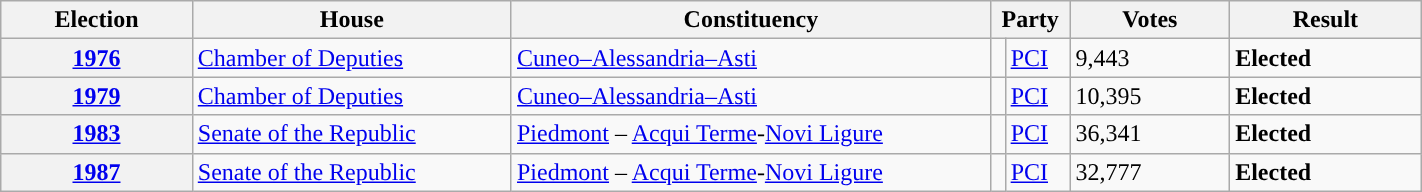<table class=wikitable style="width:75%; border:1px #AAAAFF solid">
<tr>
<th width=12%>Election</th>
<th width=20%>House</th>
<th width=30%>Constituency</th>
<th width=5% colspan="2">Party</th>
<th width=10%>Votes</th>
<th width=12%>Result</th>
</tr>
<tr>
<th><a href='#'>1976</a></th>
<td><a href='#'>Chamber of Deputies</a></td>
<td><a href='#'>Cuneo–Alessandria–Asti</a></td>
<td></td>
<td><a href='#'>PCI</a></td>
<td>9,443</td>
<td> <strong>Elected</strong></td>
</tr>
<tr>
<th><a href='#'>1979</a></th>
<td><a href='#'>Chamber of Deputies</a></td>
<td><a href='#'>Cuneo–Alessandria–Asti</a></td>
<td></td>
<td><a href='#'>PCI</a></td>
<td>10,395</td>
<td> <strong>Elected</strong></td>
</tr>
<tr>
<th><a href='#'>1983</a></th>
<td><a href='#'>Senate of the Republic</a></td>
<td><a href='#'>Piedmont</a> – <a href='#'>Acqui Terme</a>-<a href='#'>Novi Ligure</a></td>
<td></td>
<td><a href='#'>PCI</a></td>
<td>36,341</td>
<td> <strong>Elected</strong></td>
</tr>
<tr>
<th><a href='#'>1987</a></th>
<td><a href='#'>Senate of the Republic</a></td>
<td><a href='#'>Piedmont</a> – <a href='#'>Acqui Terme</a>-<a href='#'>Novi Ligure</a></td>
<td></td>
<td><a href='#'>PCI</a></td>
<td>32,777</td>
<td> <strong>Elected</strong></td>
</tr>
</table>
